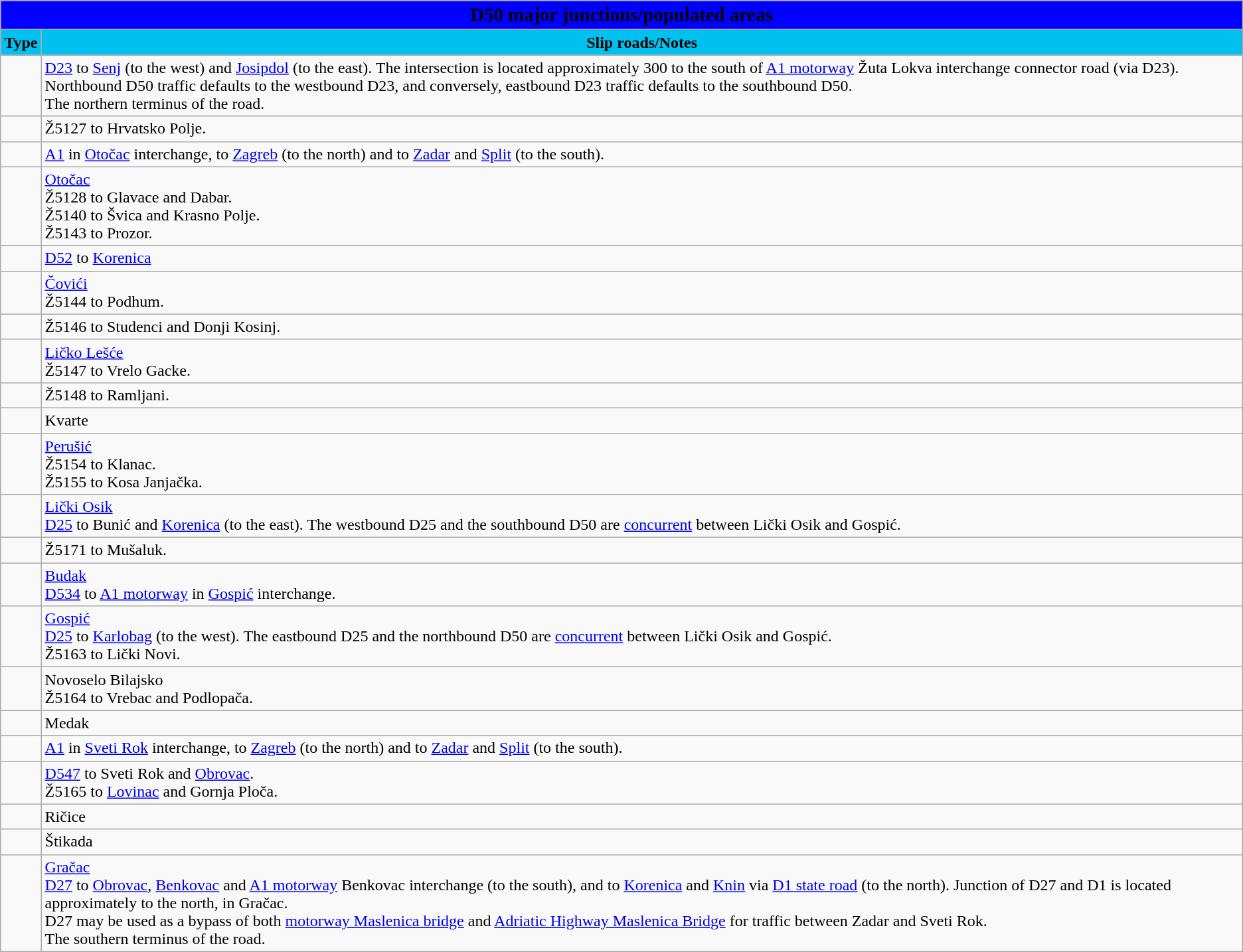<table class="wikitable">
<tr>
<td colspan=2 bgcolor=blue align=center style=margin-top:15><span><big><strong>D50 major junctions/populated areas</strong></big></span></td>
</tr>
<tr>
<td align=center bgcolor=00c0f0><strong>Type</strong></td>
<td align=center bgcolor=00c0f0><strong>Slip roads/Notes</strong></td>
</tr>
<tr>
<td></td>
<td> <a href='#'>D23</a> to <a href='#'>Senj</a> (to the west) and <a href='#'>Josipdol</a> (to the east). The intersection is located approximately 300 to the south of <a href='#'>A1 motorway</a> Žuta Lokva interchange connector road (via D23). Northbound D50 traffic defaults to the westbound D23, and conversely, eastbound D23 traffic defaults to the southbound D50.<br>The northern terminus of the road.</td>
</tr>
<tr>
<td></td>
<td>Ž5127 to Hrvatsko Polje.</td>
</tr>
<tr>
<td></td>
<td> <a href='#'>A1</a> in <a href='#'>Otočac</a> interchange, to <a href='#'>Zagreb</a> (to the north) and to <a href='#'>Zadar</a> and <a href='#'>Split</a> (to the south).</td>
</tr>
<tr>
<td></td>
<td><a href='#'>Otočac</a><br>Ž5128 to Glavace and Dabar.<br>Ž5140 to Švica and Krasno Polje.<br>Ž5143 to Prozor.</td>
</tr>
<tr>
<td></td>
<td> <a href='#'>D52</a> to <a href='#'>Korenica</a></td>
</tr>
<tr>
<td></td>
<td><a href='#'>Čovići</a><br>Ž5144 to Podhum.</td>
</tr>
<tr>
<td></td>
<td>Ž5146 to Studenci and Donji Kosinj.</td>
</tr>
<tr>
<td></td>
<td><a href='#'>Ličko Lešće</a><br>Ž5147 to Vrelo Gacke.</td>
</tr>
<tr>
<td></td>
<td>Ž5148 to Ramljani.</td>
</tr>
<tr>
<td></td>
<td>Kvarte</td>
</tr>
<tr>
<td></td>
<td><a href='#'>Perušić</a><br>Ž5154 to Klanac.<br>Ž5155 to Kosa Janjačka.</td>
</tr>
<tr>
<td></td>
<td><a href='#'>Lički Osik</a><br> <a href='#'>D25</a> to Bunić and <a href='#'>Korenica</a> (to the east). The westbound D25 and the southbound D50 are <a href='#'>concurrent</a> between Lički Osik and Gospić.</td>
</tr>
<tr>
<td></td>
<td>Ž5171 to Mušaluk.</td>
</tr>
<tr>
<td></td>
<td><a href='#'>Budak</a><br> <a href='#'>D534</a> to <a href='#'>A1 motorway</a> in <a href='#'>Gospić</a> interchange.</td>
</tr>
<tr>
<td></td>
<td><a href='#'>Gospić</a><br> <a href='#'>D25</a> to <a href='#'>Karlobag</a> (to the west). The eastbound D25 and the northbound D50 are <a href='#'>concurrent</a> between Lički Osik and Gospić.<br>Ž5163 to Lički Novi.</td>
</tr>
<tr>
<td></td>
<td>Novoselo Bilajsko<br>Ž5164 to Vrebac and Podlopača.</td>
</tr>
<tr>
<td></td>
<td>Medak</td>
</tr>
<tr>
<td></td>
<td> <a href='#'>A1</a> in <a href='#'>Sveti Rok</a> interchange, to <a href='#'>Zagreb</a> (to the north) and to <a href='#'>Zadar</a> and <a href='#'>Split</a> (to the south).</td>
</tr>
<tr>
<td></td>
<td><a href='#'>D547</a> to Sveti Rok and <a href='#'>Obrovac</a>.<br>Ž5165 to <a href='#'>Lovinac</a> and Gornja Ploča.</td>
</tr>
<tr>
<td></td>
<td>Ričice</td>
</tr>
<tr>
<td></td>
<td>Štikada</td>
</tr>
<tr>
<td></td>
<td><a href='#'>Gračac</a><br> <a href='#'>D27</a> to <a href='#'>Obrovac</a>, <a href='#'>Benkovac</a> and <a href='#'>A1 motorway</a> Benkovac interchange (to the south), and to <a href='#'>Korenica</a> and <a href='#'>Knin</a> via <a href='#'>D1 state road</a> (to the north). Junction of D27 and D1 is located approximately  to the north, in Gračac.<br>D27 may be used as a bypass of both <a href='#'>motorway Maslenica bridge</a> and <a href='#'>Adriatic Highway Maslenica Bridge</a> for traffic between Zadar and Sveti Rok.<br>The southern terminus of the road.</td>
</tr>
</table>
